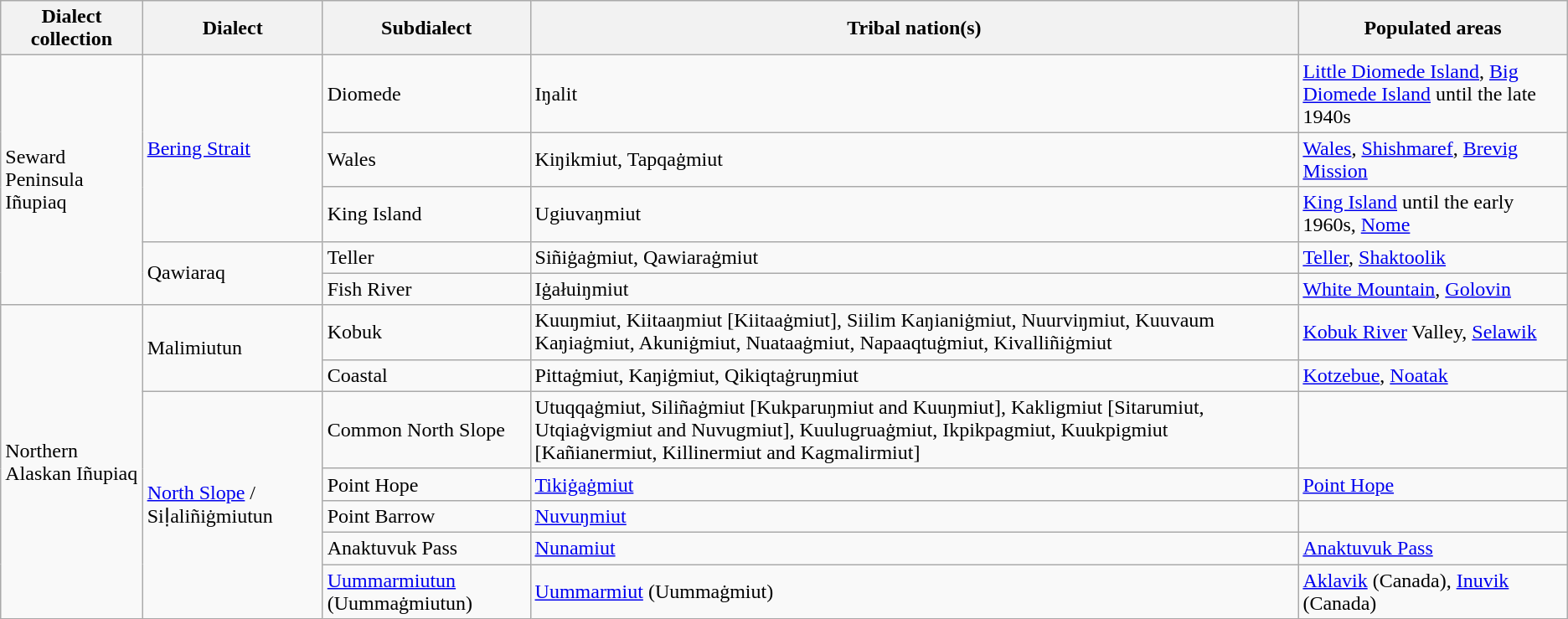<table class="wikitable">
<tr>
<th>Dialect collection</th>
<th>Dialect</th>
<th>Subdialect</th>
<th>Tribal nation(s)</th>
<th>Populated areas</th>
</tr>
<tr>
<td rowspan="5">Seward Peninsula Iñupiaq</td>
<td rowspan="3"><a href='#'>Bering Strait</a></td>
<td>Diomede</td>
<td>Iŋalit</td>
<td><a href='#'>Little Diomede Island</a>, <a href='#'>Big Diomede Island</a> until the late 1940s</td>
</tr>
<tr>
<td>Wales</td>
<td>Kiŋikmiut, Tapqaġmiut</td>
<td><a href='#'>Wales</a>, <a href='#'>Shishmaref</a>, <a href='#'>Brevig Mission</a></td>
</tr>
<tr>
<td>King Island</td>
<td>Ugiuvaŋmiut</td>
<td><a href='#'>King Island</a> until the early 1960s, <a href='#'>Nome</a></td>
</tr>
<tr>
<td rowspan="2">Qawiaraq</td>
<td>Teller</td>
<td>Siñiġaġmiut, Qawiaraġmiut</td>
<td><a href='#'>Teller</a>, <a href='#'>Shaktoolik</a></td>
</tr>
<tr>
<td>Fish River</td>
<td>Iġałuiŋmiut</td>
<td><a href='#'>White Mountain</a>, <a href='#'>Golovin</a></td>
</tr>
<tr>
<td rowspan="7">Northern Alaskan Iñupiaq</td>
<td rowspan="2">Malimiutun</td>
<td>Kobuk</td>
<td>Kuuŋmiut, Kiitaaŋmiut [Kiitaaġmiut], Siilim Kaŋianiġmiut, Nuurviŋmiut, Kuuvaum Kaŋiaġmiut, Akuniġmiut, Nuataaġmiut, Napaaqtuġmiut, Kivalliñiġmiut</td>
<td><a href='#'>Kobuk River</a> Valley, <a href='#'>Selawik</a></td>
</tr>
<tr>
<td>Coastal</td>
<td>Pittaġmiut, Kaŋiġmiut, Qikiqtaġruŋmiut</td>
<td><a href='#'>Kotzebue</a>, <a href='#'>Noatak</a></td>
</tr>
<tr>
<td rowspan="5"><a href='#'>North Slope</a> / Siḷaliñiġmiutun</td>
<td>Common North Slope</td>
<td>Utuqqaġmiut, Siliñaġmiut [Kukparuŋmiut and Kuuŋmiut], Kakligmiut [Sitarumiut, Utqiaġvigmiut and Nuvugmiut], Kuulugruaġmiut, Ikpikpagmiut, Kuukpigmiut [Kañianermiut, Killinermiut and Kagmalirmiut]</td>
<td></td>
</tr>
<tr>
<td>Point Hope</td>
<td><a href='#'>Tikiġaġmiut</a></td>
<td><a href='#'>Point Hope</a></td>
</tr>
<tr>
<td>Point Barrow</td>
<td><a href='#'>Nuvuŋmiut</a></td>
<td></td>
</tr>
<tr>
<td>Anaktuvuk Pass</td>
<td><a href='#'>Nunamiut</a></td>
<td><a href='#'>Anaktuvuk Pass</a></td>
</tr>
<tr>
<td><a href='#'>Uummarmiutun</a> (Uummaġmiutun)</td>
<td><a href='#'>Uummarmiut</a> (Uummaġmiut)</td>
<td><a href='#'>Aklavik</a> (Canada), <a href='#'>Inuvik</a> (Canada)</td>
</tr>
</table>
